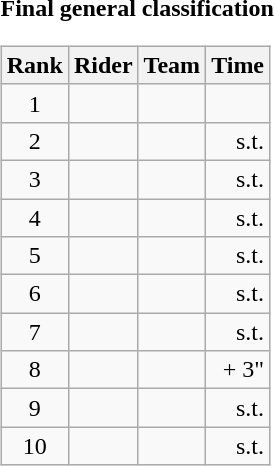<table>
<tr>
<td><strong>Final general classification</strong><br><table class="wikitable">
<tr>
<th scope="col">Rank</th>
<th scope="col">Rider</th>
<th scope="col">Team</th>
<th scope="col">Time</th>
</tr>
<tr>
<td style="text-align:center;">1</td>
<td></td>
<td></td>
<td style="text-align:right;"></td>
</tr>
<tr>
<td style="text-align:center;">2</td>
<td></td>
<td></td>
<td style="text-align:right;">s.t.</td>
</tr>
<tr>
<td style="text-align:center;">3</td>
<td></td>
<td></td>
<td style="text-align:right;">s.t.</td>
</tr>
<tr>
<td style="text-align:center;">4</td>
<td></td>
<td></td>
<td style="text-align:right;">s.t.</td>
</tr>
<tr>
<td style="text-align:center;">5</td>
<td></td>
<td></td>
<td style="text-align:right;">s.t.</td>
</tr>
<tr>
<td style="text-align:center;">6</td>
<td></td>
<td></td>
<td style="text-align:right;">s.t.</td>
</tr>
<tr>
<td style="text-align:center;">7</td>
<td></td>
<td></td>
<td style="text-align:right;">s.t.</td>
</tr>
<tr>
<td style="text-align:center;">8</td>
<td></td>
<td></td>
<td style="text-align:right;">+ 3"</td>
</tr>
<tr>
<td style="text-align:center;">9</td>
<td></td>
<td></td>
<td style="text-align:right;">s.t.</td>
</tr>
<tr>
<td style="text-align:center;">10</td>
<td></td>
<td></td>
<td style="text-align:right;">s.t.</td>
</tr>
</table>
</td>
</tr>
</table>
